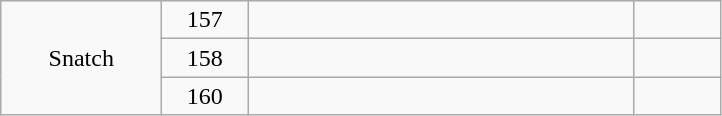<table class = "wikitable" style="text-align:center;">
<tr>
<td width=100 rowspan=3>Snatch</td>
<td width=50>157</td>
<td width=250 align=left></td>
<td width=50></td>
</tr>
<tr>
<td>158</td>
<td align=left></td>
<td></td>
</tr>
<tr>
<td>160</td>
<td align=left></td>
<td></td>
</tr>
</table>
